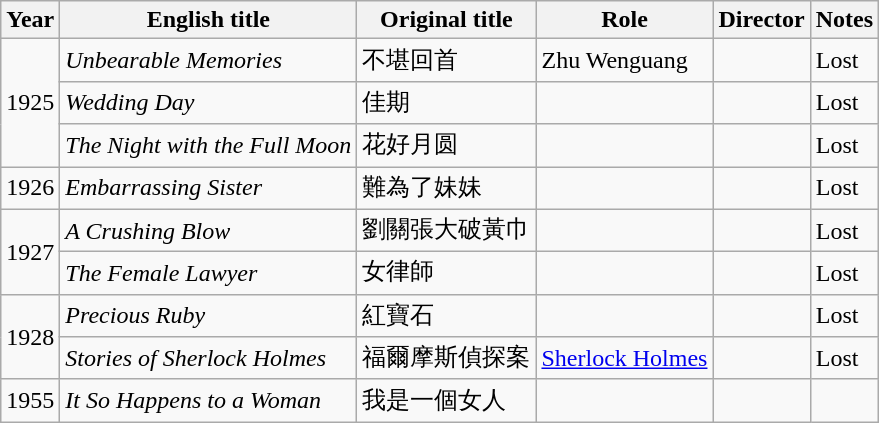<table class="wikitable sortable">
<tr>
<th>Year</th>
<th>English title</th>
<th>Original title</th>
<th>Role</th>
<th>Director</th>
<th class="unsortable">Notes</th>
</tr>
<tr>
<td rowspan=3>1925</td>
<td><em>Unbearable Memories</em></td>
<td>不堪回首</td>
<td>Zhu Wenguang</td>
<td></td>
<td>Lost</td>
</tr>
<tr>
<td><em>Wedding Day</em></td>
<td>佳期</td>
<td></td>
<td></td>
<td>Lost</td>
</tr>
<tr>
<td><em>The Night with the Full Moon</em></td>
<td>花好月圆</td>
<td></td>
<td></td>
<td>Lost</td>
</tr>
<tr>
<td>1926</td>
<td><em>Embarrassing Sister</em></td>
<td>難為了妹妹</td>
<td></td>
<td></td>
<td>Lost</td>
</tr>
<tr>
<td rowspan=2>1927</td>
<td><em>A Crushing Blow</em></td>
<td>劉關張大破黃巾</td>
<td></td>
<td></td>
<td>Lost</td>
</tr>
<tr>
<td><em>The Female Lawyer</em></td>
<td>女律師</td>
<td></td>
<td></td>
<td>Lost</td>
</tr>
<tr>
<td rowspan=2>1928</td>
<td><em>Precious Ruby</em></td>
<td>紅寶石</td>
<td></td>
<td></td>
<td>Lost</td>
</tr>
<tr>
<td><em>Stories of Sherlock Holmes</em></td>
<td>福爾摩斯偵探案</td>
<td><a href='#'>Sherlock Holmes</a></td>
<td></td>
<td>Lost</td>
</tr>
<tr>
<td>1955</td>
<td><em>It So Happens to a Woman</em></td>
<td>我是一個女人</td>
<td></td>
<td></td>
<td></td>
</tr>
</table>
